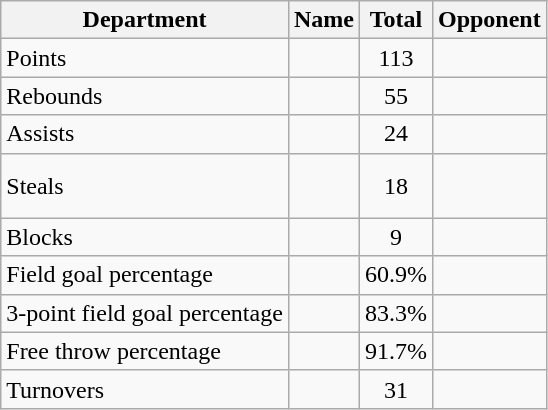<table class=wikitable>
<tr>
<th>Department</th>
<th>Name</th>
<th>Total</th>
<th>Opponent</th>
</tr>
<tr>
<td>Points</td>
<td></td>
<td align=center>113</td>
<td></td>
</tr>
<tr>
<td>Rebounds</td>
<td></td>
<td align=center>55</td>
<td></td>
</tr>
<tr>
<td>Assists</td>
<td><br></td>
<td align=center>24</td>
<td><br></td>
</tr>
<tr>
<td>Steals</td>
<td> <br><br></td>
<td align=center>18</td>
<td><br><br></td>
</tr>
<tr>
<td>Blocks</td>
<td></td>
<td align=center>9</td>
<td></td>
</tr>
<tr>
<td>Field goal percentage</td>
<td></td>
<td align=center>60.9%</td>
<td></td>
</tr>
<tr>
<td>3-point field goal percentage</td>
<td></td>
<td align=center>83.3%</td>
<td></td>
</tr>
<tr>
<td>Free throw percentage</td>
<td></td>
<td align=center>91.7%</td>
<td></td>
</tr>
<tr>
<td>Turnovers</td>
<td></td>
<td align=center>31</td>
<td></td>
</tr>
</table>
